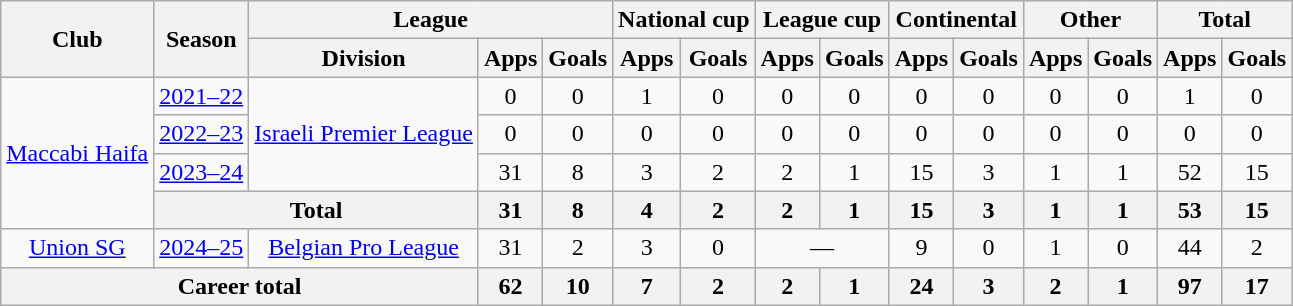<table class="wikitable" style="text-align: center">
<tr>
<th rowspan="2">Club</th>
<th rowspan="2">Season</th>
<th colspan="3">League</th>
<th colspan="2">National cup</th>
<th colspan="2">League cup</th>
<th colspan="2">Continental</th>
<th colspan="2">Other</th>
<th colspan="2">Total</th>
</tr>
<tr>
<th>Division</th>
<th>Apps</th>
<th>Goals</th>
<th>Apps</th>
<th>Goals</th>
<th>Apps</th>
<th>Goals</th>
<th>Apps</th>
<th>Goals</th>
<th>Apps</th>
<th>Goals</th>
<th>Apps</th>
<th>Goals</th>
</tr>
<tr>
<td rowspan="4"><a href='#'>Maccabi Haifa</a></td>
<td><a href='#'>2021–22</a></td>
<td rowspan="3"><a href='#'>Israeli Premier League</a></td>
<td>0</td>
<td>0</td>
<td>1</td>
<td>0</td>
<td>0</td>
<td>0</td>
<td>0</td>
<td>0</td>
<td>0</td>
<td>0</td>
<td>1</td>
<td>0</td>
</tr>
<tr>
<td><a href='#'>2022–23</a></td>
<td>0</td>
<td>0</td>
<td>0</td>
<td>0</td>
<td>0</td>
<td>0</td>
<td>0</td>
<td>0</td>
<td>0</td>
<td>0</td>
<td>0</td>
<td>0</td>
</tr>
<tr>
<td><a href='#'>2023–24</a></td>
<td>31</td>
<td>8</td>
<td>3</td>
<td>2</td>
<td>2</td>
<td>1</td>
<td>15</td>
<td>3</td>
<td>1</td>
<td>1</td>
<td>52</td>
<td>15</td>
</tr>
<tr>
<th colspan="2">Total</th>
<th>31</th>
<th>8</th>
<th>4</th>
<th>2</th>
<th>2</th>
<th>1</th>
<th>15</th>
<th>3</th>
<th>1</th>
<th>1</th>
<th>53</th>
<th>15</th>
</tr>
<tr>
<td><a href='#'>Union SG</a></td>
<td><a href='#'>2024–25</a></td>
<td><a href='#'>Belgian Pro League</a></td>
<td>31</td>
<td>2</td>
<td>3</td>
<td>0</td>
<td colspan="2">—</td>
<td>9</td>
<td>0</td>
<td>1</td>
<td>0</td>
<td>44</td>
<td>2</td>
</tr>
<tr>
<th colspan="3">Career total</th>
<th>62</th>
<th>10</th>
<th>7</th>
<th>2</th>
<th>2</th>
<th>1</th>
<th>24</th>
<th>3</th>
<th>2</th>
<th>1</th>
<th>97</th>
<th>17</th>
</tr>
</table>
